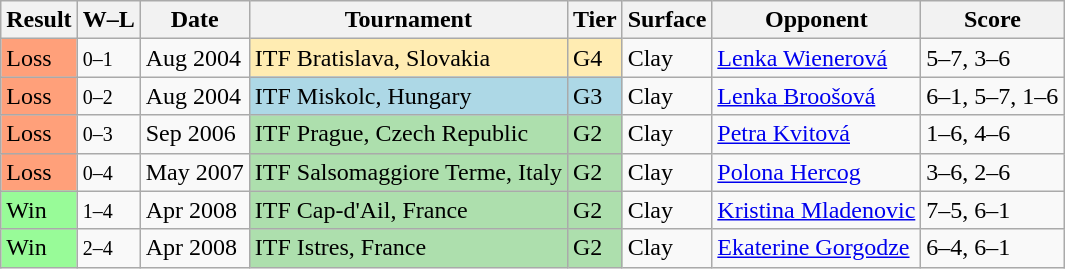<table class="sortable wikitable">
<tr>
<th>Result</th>
<th class="unsortable">W–L</th>
<th>Date</th>
<th>Tournament</th>
<th>Tier</th>
<th>Surface</th>
<th>Opponent</th>
<th class="unsortable">Score</th>
</tr>
<tr>
<td bgcolor="FFA07A">Loss</td>
<td><small>0–1</small></td>
<td>Aug 2004</td>
<td bgcolor=#ffecb2>ITF Bratislava, Slovakia</td>
<td bgcolor=#ffecb2>G4</td>
<td>Clay</td>
<td> <a href='#'>Lenka Wienerová</a></td>
<td>5–7, 3–6</td>
</tr>
<tr>
<td bgcolor="FFA07A">Loss</td>
<td><small>0–2</small></td>
<td>Aug 2004</td>
<td bgcolor="lightblue">ITF Miskolc, Hungary</td>
<td bgcolor="lightblue">G3</td>
<td>Clay</td>
<td> <a href='#'>Lenka Broošová</a></td>
<td>6–1, 5–7, 1–6</td>
</tr>
<tr>
<td bgcolor="FFA07A">Loss</td>
<td><small>0–3</small></td>
<td>Sep 2006</td>
<td bgcolor="#ADDFAD">ITF Prague, Czech Republic</td>
<td bgcolor="#ADDFAD">G2</td>
<td>Clay</td>
<td> <a href='#'>Petra Kvitová</a></td>
<td>1–6, 4–6</td>
</tr>
<tr>
<td bgcolor="FFA07A">Loss</td>
<td><small>0–4</small></td>
<td>May 2007</td>
<td bgcolor="#ADDFAD">ITF Salsomaggiore Terme, Italy</td>
<td bgcolor="#ADDFAD">G2</td>
<td>Clay</td>
<td> <a href='#'>Polona Hercog</a></td>
<td>3–6, 2–6</td>
</tr>
<tr>
<td bgcolor=98FB98>Win</td>
<td><small>1–4</small></td>
<td>Apr 2008</td>
<td bgcolor="#ADDFAD">ITF Cap-d'Ail, France</td>
<td bgcolor="#ADDFAD">G2</td>
<td>Clay</td>
<td> <a href='#'>Kristina Mladenovic</a></td>
<td>7–5, 6–1</td>
</tr>
<tr>
<td bgcolor=98FB98>Win</td>
<td><small>2–4</small></td>
<td>Apr 2008</td>
<td bgcolor="#ADDFAD">ITF Istres, France</td>
<td bgcolor="#ADDFAD">G2</td>
<td>Clay</td>
<td> <a href='#'>Ekaterine Gorgodze</a></td>
<td>6–4, 6–1</td>
</tr>
</table>
